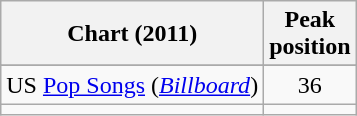<table class="wikitable sortable">
<tr>
<th>Chart (2011)</th>
<th>Peak<br>position</th>
</tr>
<tr>
</tr>
<tr>
</tr>
<tr>
</tr>
<tr>
</tr>
<tr>
<td>US <a href='#'>Pop Songs</a> (<em><a href='#'>Billboard</a></em>)</td>
<td style="text-align:center;">36</td>
</tr>
<tr>
<td></td>
</tr>
</table>
